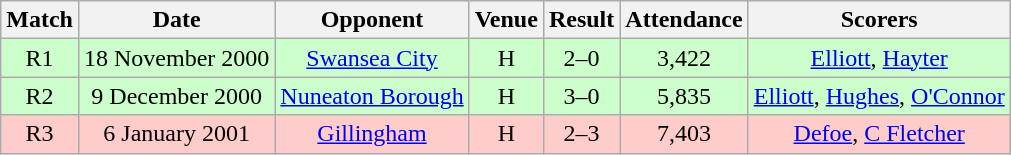<table class="wikitable" style="font-size:100%; text-align:center">
<tr>
<th>Match</th>
<th>Date</th>
<th>Opponent</th>
<th>Venue</th>
<th>Result</th>
<th>Attendance</th>
<th>Scorers</th>
</tr>
<tr style="background: #CCFFCC;">
<td>R1</td>
<td>18 November 2000</td>
<td><a href='#'>Swansea City</a></td>
<td>H</td>
<td>2–0</td>
<td>3,422</td>
<td><a href='#'>Elliott</a>, <a href='#'>Hayter</a></td>
</tr>
<tr style="background: #CCFFCC;">
<td>R2</td>
<td>9 December 2000</td>
<td><a href='#'>Nuneaton Borough</a></td>
<td>H</td>
<td>3–0</td>
<td>5,835</td>
<td><a href='#'>Elliott</a>, <a href='#'>Hughes</a>, <a href='#'>O'Connor</a></td>
</tr>
<tr style="background: #FFCCCC;">
<td>R3</td>
<td>6 January 2001</td>
<td><a href='#'>Gillingham</a></td>
<td>H</td>
<td>2–3</td>
<td>7,403</td>
<td><a href='#'>Defoe</a>, <a href='#'>C Fletcher</a></td>
</tr>
</table>
